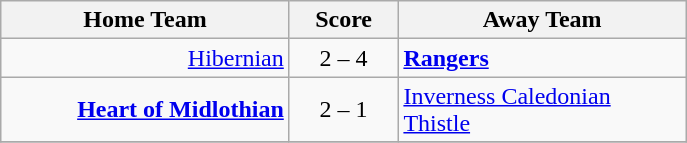<table class="wikitable" style="border-collapse: collapse;">
<tr>
<th align="right" width="185">Home Team</th>
<th align="center" width="65"> Score </th>
<th align="left" width="185">Away Team</th>
</tr>
<tr>
<td style="text-align: right;"><a href='#'>Hibernian</a></td>
<td style="text-align: center;">2 – 4</td>
<td style="text-align: left;"><strong><a href='#'>Rangers</a></strong></td>
</tr>
<tr>
<td style="text-align: right;"><strong><a href='#'>Heart of Midlothian</a></strong></td>
<td style="text-align: center;">2 – 1</td>
<td style="text-align: left;"><a href='#'>Inverness Caledonian Thistle</a></td>
</tr>
<tr>
</tr>
</table>
